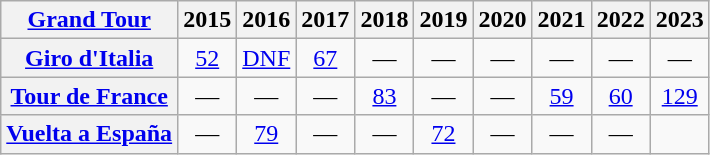<table class="wikitable plainrowheaders">
<tr>
<th scope="col"><a href='#'>Grand Tour</a></th>
<th scope="col">2015</th>
<th scope="col">2016</th>
<th scope="col">2017</th>
<th scope="col">2018</th>
<th scope="col">2019</th>
<th scope="col">2020</th>
<th scope="col">2021</th>
<th scope="col">2022</th>
<th scope="col">2023</th>
</tr>
<tr style="text-align:center;">
<th scope="row"> <a href='#'>Giro d'Italia</a></th>
<td><a href='#'>52</a></td>
<td><a href='#'>DNF</a></td>
<td><a href='#'>67</a></td>
<td>—</td>
<td>—</td>
<td>—</td>
<td>—</td>
<td>—</td>
<td>—</td>
</tr>
<tr style="text-align:center;">
<th scope="row"> <a href='#'>Tour de France</a></th>
<td>—</td>
<td>—</td>
<td>—</td>
<td><a href='#'>83</a></td>
<td>—</td>
<td>—</td>
<td><a href='#'>59</a></td>
<td><a href='#'>60</a></td>
<td><a href='#'>129</a></td>
</tr>
<tr style="text-align:center;">
<th scope="row"> <a href='#'>Vuelta a España</a></th>
<td>—</td>
<td><a href='#'>79</a></td>
<td>—</td>
<td>—</td>
<td><a href='#'>72</a></td>
<td>—</td>
<td>—</td>
<td>—</td>
<td></td>
</tr>
</table>
